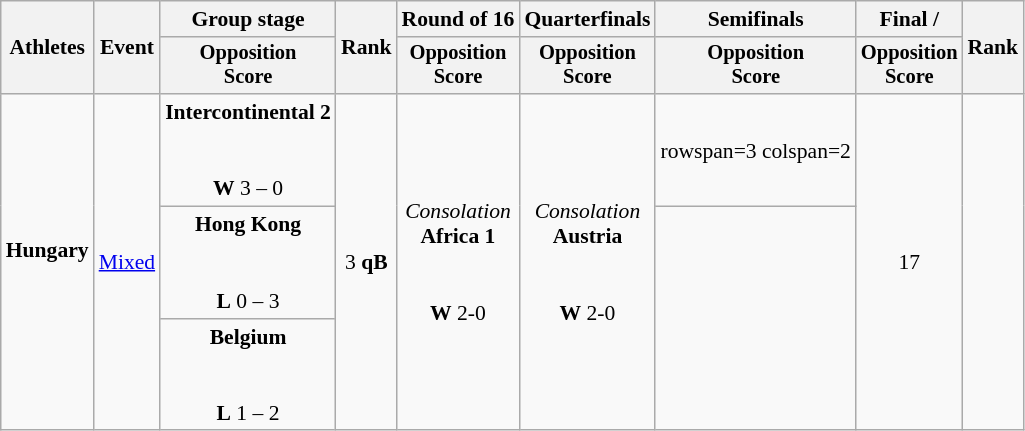<table class=wikitable style="font-size:90%">
<tr>
<th rowspan="2">Athletes</th>
<th rowspan="2">Event</th>
<th>Group stage</th>
<th rowspan="2">Rank</th>
<th>Round of 16</th>
<th>Quarterfinals</th>
<th>Semifinals</th>
<th>Final / </th>
<th rowspan=2>Rank</th>
</tr>
<tr style="font-size:95%">
<th>Opposition<br>Score</th>
<th>Opposition<br>Score</th>
<th>Opposition<br>Score</th>
<th>Opposition<br>Score</th>
<th>Opposition<br>Score</th>
</tr>
<tr align=center>
<td align=left rowspan=3><strong>Hungary</strong><br><br></td>
<td align=left rowspan=3><a href='#'>Mixed</a></td>
<td><strong>Intercontinental 2</strong><br><br><br><strong>W</strong> 3 – 0</td>
<td rowspan=3>3 <strong>qB</strong></td>
<td rowspan=3><em>Consolation</em><br><strong>Africa 1</strong><br><br><br><strong>W</strong> 2-0</td>
<td rowspan=3><em>Consolation</em><br><strong>Austria</strong><br><br><br><strong>W</strong> 2-0</td>
<td>rowspan=3 colspan=2 </td>
<td rowspan=3>17</td>
</tr>
<tr align=center>
<td><strong>Hong Kong</strong><br><br><br><strong>L</strong> 0 – 3</td>
</tr>
<tr align=center>
<td><strong>Belgium</strong><br><br><br><strong>L</strong> 1 – 2</td>
</tr>
</table>
